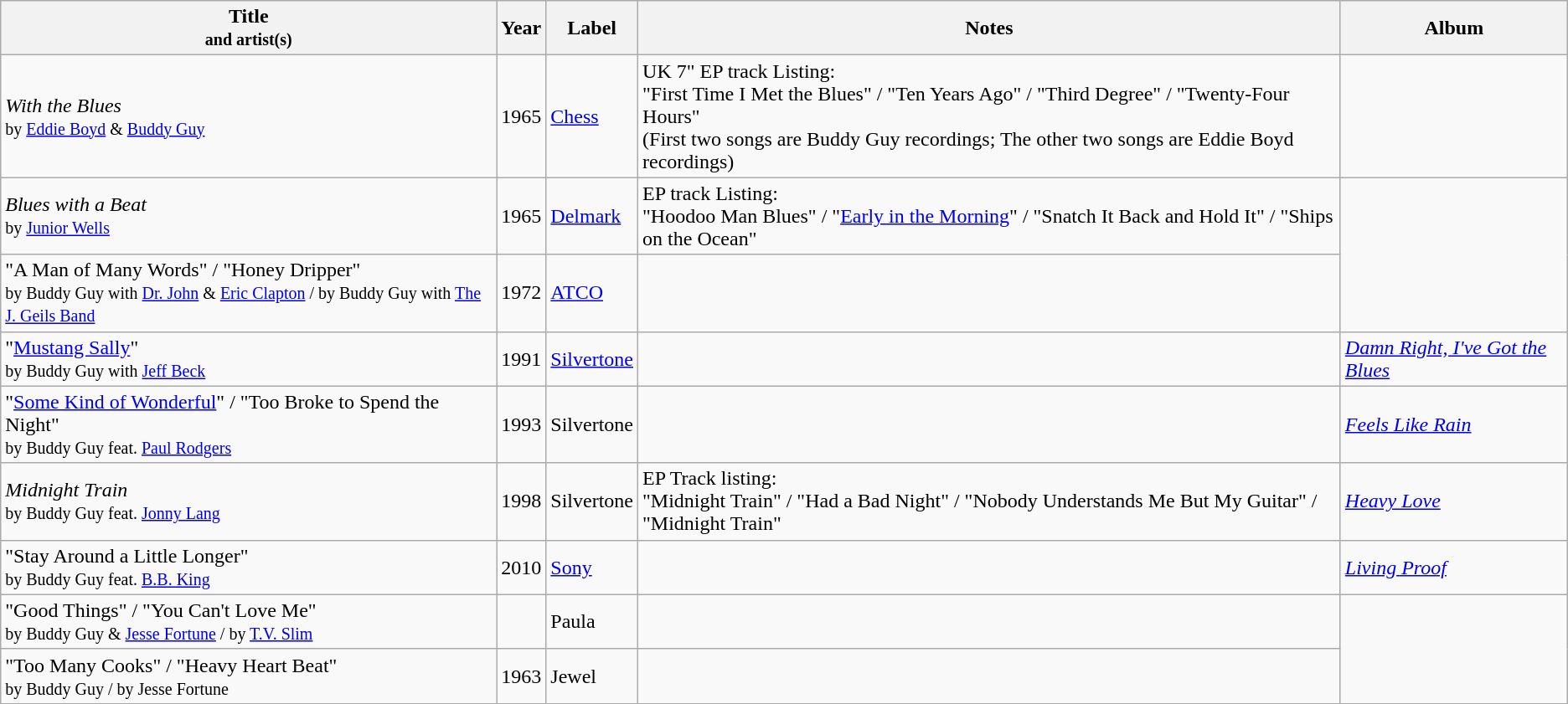<table class="wikitable">
<tr>
<th>Title<br><small>and artist(s)</small></th>
<th>Year</th>
<th>Label</th>
<th>Notes</th>
<th>Album</th>
</tr>
<tr>
<td><em>With the Blues</em><br><small>by <a href='#'>Eddie Boyd</a> & <a href='#'>Buddy Guy</a></small></td>
<td>1965</td>
<td><a href='#'>Chess</a></td>
<td>UK 7" EP track Listing:<br>"First Time I Met the Blues" / "Ten Years Ago" / "Third Degree" / "Twenty-Four Hours"<br>(First two songs are Buddy Guy recordings; The other two songs are Eddie Boyd recordings)</td>
<td></td>
</tr>
<tr>
<td><em>Blues with a Beat</em><br><small>by <a href='#'>Junior Wells</a></small></td>
<td>1965</td>
<td><a href='#'>Delmark</a></td>
<td>EP track Listing:<br>"Hoodoo Man Blues" / "<a href='#'>Early in the Morning</a>" / "Snatch It Back and Hold It" / "Ships on the Ocean"</td>
<td rowspan="2"></td>
</tr>
<tr>
<td>"A Man of Many Words" / "Honey Dripper"<br><small>by Buddy Guy with <a href='#'>Dr. John</a> & <a href='#'>Eric Clapton</a> / by Buddy Guy with <a href='#'>The J. Geils Band</a></small></td>
<td>1972</td>
<td><a href='#'>ATCO</a></td>
</tr>
<tr>
<td>"<a href='#'>Mustang Sally</a>"<br><small>by Buddy Guy with <a href='#'>Jeff Beck</a></small></td>
<td>1991</td>
<td><a href='#'>Silvertone</a></td>
<td></td>
<td><em><a href='#'>Damn Right, I've Got the Blues</a></em></td>
</tr>
<tr>
<td>"<a href='#'>Some Kind of Wonderful</a>" / "Too Broke to Spend the Night"<br><small>by Buddy Guy feat. <a href='#'>Paul Rodgers</a></small></td>
<td>1993</td>
<td>Silvertone</td>
<td></td>
<td><em><a href='#'>Feels Like Rain</a></em></td>
</tr>
<tr>
<td><em>Midnight Train</em><br><small>by Buddy Guy feat. <a href='#'>Jonny Lang</a></small></td>
<td>1998</td>
<td>Silvertone</td>
<td>EP Track listing:<br>"Midnight Train" / "Had a Bad Night" / "Nobody Understands Me But My Guitar" / "Midnight Train"</td>
<td><em><a href='#'>Heavy Love</a></em></td>
</tr>
<tr>
<td>"Stay Around a Little Longer"<br><small>by Buddy Guy feat. <a href='#'>B.B. King</a></small></td>
<td>2010</td>
<td><a href='#'>Sony</a></td>
<td></td>
<td><em><a href='#'>Living Proof</a></em></td>
</tr>
<tr>
<td>"Good Things" / "You Can't Love Me"<br><small>by Buddy Guy & <a href='#'>Jesse Fortune</a> / by <a href='#'>T.V. Slim</a></small></td>
<td></td>
<td>Paula</td>
<td></td>
<td rowspan="2"></td>
</tr>
<tr>
<td>"Too Many Cooks" / "Heavy Heart Beat"<br><small>by Buddy Guy / by Jesse Fortune</small></td>
<td>1963</td>
<td>Jewel</td>
<td></td>
</tr>
</table>
